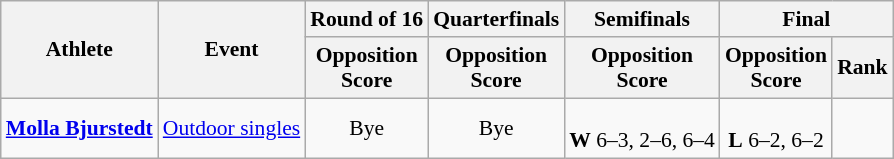<table class=wikitable style="font-size:90%">
<tr>
<th rowspan="2">Athlete</th>
<th rowspan="2">Event</th>
<th>Round of 16</th>
<th>Quarterfinals</th>
<th>Semifinals</th>
<th colspan="2">Final</th>
</tr>
<tr>
<th>Opposition<br>Score</th>
<th>Opposition<br>Score</th>
<th>Opposition<br>Score</th>
<th>Opposition<br>Score</th>
<th>Rank</th>
</tr>
<tr>
<td><strong><a href='#'>Molla Bjurstedt</a></strong></td>
<td><a href='#'>Outdoor singles</a></td>
<td align=center>Bye</td>
<td align=center>Bye</td>
<td align=center> <br> <strong>W</strong> 6–3, 2–6, 6–4</td>
<td align=center> <br> <strong>L</strong> 6–2, 6–2</td>
<td align=center></td>
</tr>
</table>
